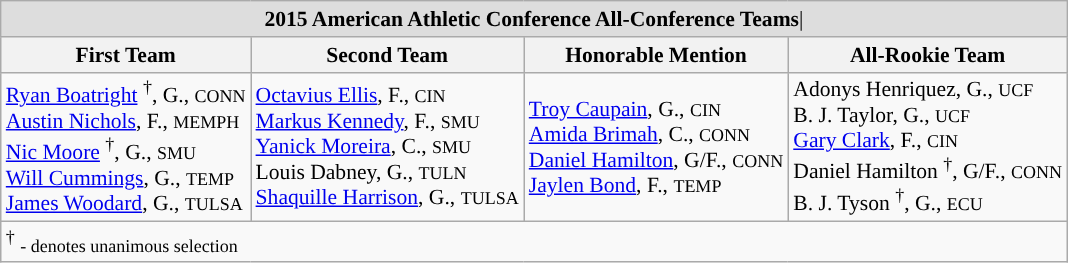<table class="wikitable" style="white-space:nowrap; font-size:90%;">
<tr>
<td colspan="7" style="text-align:center; background:#ddd;"><strong>2015 American Athletic Conference All-Conference Teams</strong>|</td>
</tr>
<tr>
<th>First Team</th>
<th>Second Team</th>
<th>Honorable Mention</th>
<th>All-Rookie Team</th>
</tr>
<tr>
<td><a href='#'>Ryan Boatright</a> <sup>†</sup>, G., <small>CONN</small><br><a href='#'>Austin Nichols</a>, F., <small>MEMPH</small><br><a href='#'>Nic Moore</a> <sup>†</sup>, G., <small>SMU</small><br><a href='#'>Will Cummings</a>, G., <small>TEMP</small><br><a href='#'>James Woodard</a>, G., <small>TULSA</small></td>
<td><a href='#'>Octavius Ellis</a>, F., <small>CIN</small><br><a href='#'>Markus Kennedy</a>, F., <small>SMU</small><br><a href='#'>Yanick Moreira</a>, C., <small>SMU</small><br>Louis Dabney, G., <small>TULN</small><br><a href='#'>Shaquille Harrison</a>, G., <small>TULSA</small></td>
<td><a href='#'>Troy Caupain</a>, G., <small>CIN</small><br><a href='#'>Amida Brimah</a>, C., <small>CONN</small><br><a href='#'>Daniel Hamilton</a>, G/F., <small>CONN</small><br><a href='#'>Jaylen Bond</a>, F., <small>TEMP</small></td>
<td>Adonys Henriquez, G., <small>UCF</small><br>B. J. Taylor, G., <small>UCF</small><br><a href='#'>Gary Clark</a>, F., <small>CIN</small><br>Daniel Hamilton <sup>†</sup>, G/F., <small>CONN</small><br>B. J. Tyson <sup>†</sup>, G., <small>ECU</small></td>
</tr>
<tr>
<td colspan="4" style="text-align:left;"><sup>†</sup> <small>- denotes unanimous selection</small></td>
</tr>
</table>
